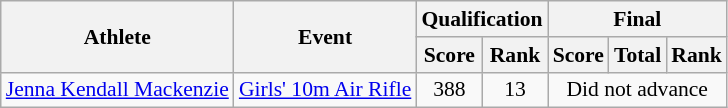<table class="wikitable" style="font-size:90%">
<tr>
<th rowspan="2">Athlete</th>
<th rowspan="2">Event</th>
<th colspan="2">Qualification</th>
<th colspan="3">Final</th>
</tr>
<tr>
<th>Score</th>
<th>Rank</th>
<th>Score</th>
<th>Total</th>
<th>Rank</th>
</tr>
<tr>
<td><a href='#'>Jenna Kendall Mackenzie</a></td>
<td><a href='#'>Girls' 10m Air Rifle</a></td>
<td align=center>388</td>
<td align=center>13</td>
<td colspan=3 align=center>Did not advance</td>
</tr>
</table>
